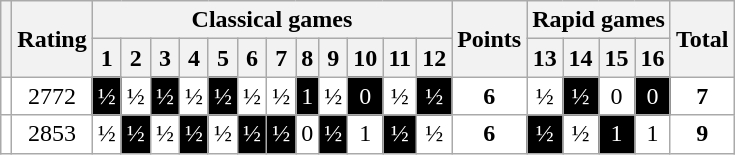<table class="wikitable" style="text-align:center; background:white; color:black">
<tr>
<th rowspan=2></th>
<th rowspan=2>Rating</th>
<th colspan=12>Classical games</th>
<th rowspan=2>Points</th>
<th colspan=4>Rapid games</th>
<th rowspan=2>Total</th>
</tr>
<tr>
<th>1</th>
<th>2</th>
<th>3</th>
<th>4</th>
<th>5</th>
<th>6</th>
<th>7</th>
<th>8</th>
<th>9</th>
<th>10</th>
<th>11</th>
<th>12</th>
<th>13</th>
<th>14</th>
<th>15</th>
<th>16</th>
</tr>
<tr>
<td align=left></td>
<td>2772</td>
<td style="background:black; color:white">½</td>
<td>½</td>
<td style="background:black; color:white">½</td>
<td>½</td>
<td style="background:black; color:white">½</td>
<td>½</td>
<td>½</td>
<td style="background:black; color:white">1</td>
<td>½</td>
<td style="background:black; color:white">0</td>
<td>½</td>
<td style="background:black; color:white">½</td>
<td><strong>6</strong></td>
<td>½</td>
<td style="background:black; color:white">½</td>
<td>0</td>
<td style="background:black; color:white">0</td>
<td><strong>7</strong></td>
</tr>
<tr>
<td align=left></td>
<td>2853</td>
<td>½</td>
<td style="background:black; color:white">½</td>
<td>½</td>
<td style="background:black; color:white">½</td>
<td>½</td>
<td style="background:black; color:white">½</td>
<td style="background:black; color:white">½</td>
<td>0</td>
<td style="background:black; color:white">½</td>
<td>1</td>
<td style="background:black; color:white">½</td>
<td>½</td>
<td><strong>6</strong></td>
<td style="background:black; color:white">½</td>
<td>½</td>
<td style="background:black; color:white">1</td>
<td>1</td>
<td><strong>9</strong></td>
</tr>
</table>
